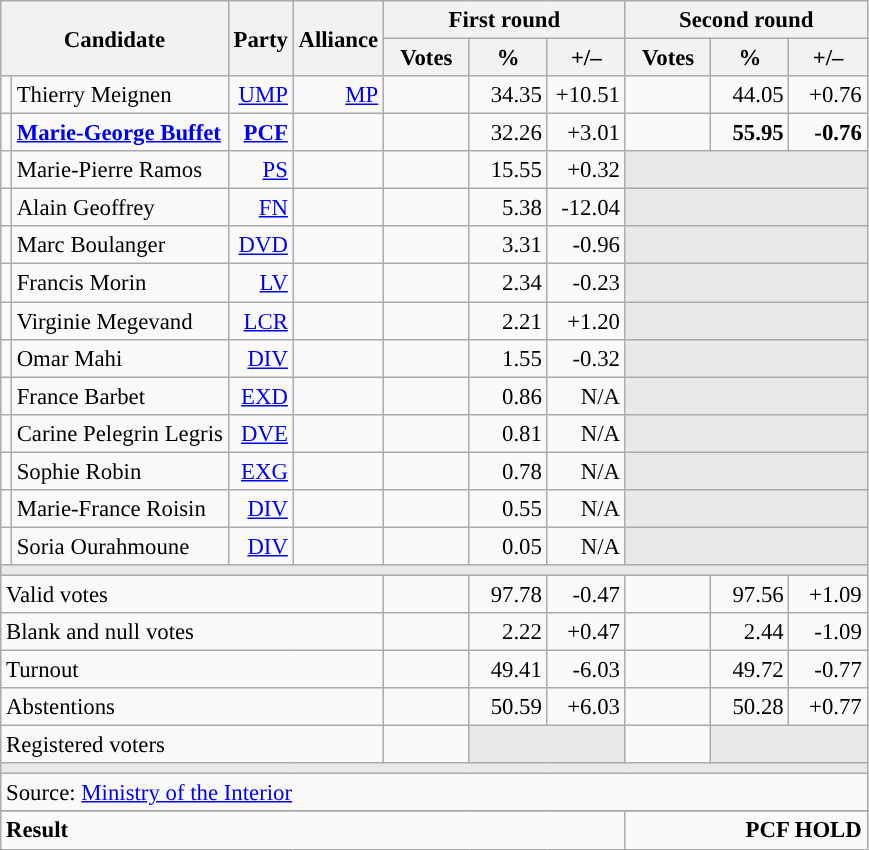<table class="wikitable" style="text-align:right;font-size:95%;">
<tr>
<th rowspan="2" colspan="2">Candidate</th>
<th rowspan="2">Party</th>
<th rowspan="2">Alliance</th>
<th colspan="3">First round</th>
<th colspan="3">Second round</th>
</tr>
<tr>
<th style="width:50px;">Votes</th>
<th style="width:45px;">%</th>
<th style="width:45px;">+/–</th>
<th style="width:50px;">Votes</th>
<th style="width:45px;">%</th>
<th style="width:45px;">+/–</th>
</tr>
<tr>
<td style="color:inherit;background:"></td>
<td style="text-align:left;">Thierry Meignen</td>
<td><a href='#'>UMP</a></td>
<td><a href='#'>MP</a></td>
<td></td>
<td>34.35</td>
<td>+10.51</td>
<td></td>
<td>44.05</td>
<td>+0.76</td>
</tr>
<tr>
<td style="color:inherit;background:"></td>
<td style="text-align:left;"><strong><a href='#'>Marie-George Buffet</a></strong></td>
<td><a href='#'><strong>PCF</strong></a></td>
<td></td>
<td></td>
<td>32.26</td>
<td>+3.01</td>
<td><strong></strong></td>
<td><strong>55.95</strong></td>
<td><strong>-0.76</strong></td>
</tr>
<tr>
<td style="color:inherit;background:"></td>
<td style="text-align:left;">Marie-Pierre Ramos</td>
<td><a href='#'>PS</a></td>
<td></td>
<td></td>
<td>15.55</td>
<td>+0.32</td>
<td colspan="3" style="background:#E9E9E9;"></td>
</tr>
<tr>
<td style="color:inherit;background:"></td>
<td style="text-align:left;">Alain Geoffrey</td>
<td><a href='#'>FN</a></td>
<td></td>
<td></td>
<td>5.38</td>
<td>-12.04</td>
<td colspan="3" style="background:#E9E9E9;"></td>
</tr>
<tr>
<td style="color:inherit;background:"></td>
<td style="text-align:left;">Marc Boulanger</td>
<td><a href='#'>DVD</a></td>
<td></td>
<td></td>
<td>3.31</td>
<td>-0.96</td>
<td colspan="3" style="background:#E9E9E9;"></td>
</tr>
<tr>
<td style="color:inherit;background:"></td>
<td style="text-align:left;">Francis Morin</td>
<td><a href='#'>LV</a></td>
<td></td>
<td></td>
<td>2.34</td>
<td>-0.23</td>
<td colspan="3" style="background:#E9E9E9;"></td>
</tr>
<tr>
<td style="color:inherit;background:"></td>
<td style="text-align:left;">Virginie Megevand</td>
<td><a href='#'>LCR</a></td>
<td></td>
<td></td>
<td>2.21</td>
<td>+1.20</td>
<td colspan="3" style="background:#E9E9E9;"></td>
</tr>
<tr>
<td style="color:inherit;background:"></td>
<td style="text-align:left;">Omar Mahi</td>
<td><a href='#'>DIV</a></td>
<td></td>
<td></td>
<td>1.55</td>
<td>-0.32</td>
<td colspan="3" style="background:#E9E9E9;"></td>
</tr>
<tr>
<td style="color:inherit;background:"></td>
<td style="text-align:left;">France Barbet</td>
<td><a href='#'>EXD</a></td>
<td></td>
<td></td>
<td>0.86</td>
<td>N/A</td>
<td colspan="3" style="background:#E9E9E9;"></td>
</tr>
<tr>
<td style="color:inherit;background:"></td>
<td style="text-align:left;">Carine Pelegrin Legris</td>
<td><a href='#'>DVE</a></td>
<td></td>
<td></td>
<td>0.81</td>
<td>N/A</td>
<td colspan="3" style="background:#E9E9E9;"></td>
</tr>
<tr>
<td style="color:inherit;background:"></td>
<td style="text-align:left;">Sophie Robin</td>
<td><a href='#'>EXG</a></td>
<td></td>
<td></td>
<td>0.78</td>
<td>N/A</td>
<td colspan="3" style="background:#E9E9E9;"></td>
</tr>
<tr>
<td style="color:inherit;background:"></td>
<td style="text-align:left;">Marie-France Roisin</td>
<td><a href='#'>DIV</a></td>
<td></td>
<td></td>
<td>0.55</td>
<td>N/A</td>
<td colspan="3" style="background:#E9E9E9;"></td>
</tr>
<tr>
<td style="color:inherit;background:"></td>
<td style="text-align:left;">Soria Ourahmoune</td>
<td><a href='#'>DIV</a></td>
<td></td>
<td></td>
<td>0.05</td>
<td>N/A</td>
<td colspan="3" style="background:#E9E9E9;"></td>
</tr>
<tr>
<td colspan="10" style="background:#E9E9E9;"></td>
</tr>
<tr>
<td colspan="4" style="text-align:left;">Valid votes</td>
<td></td>
<td>97.78</td>
<td>-0.47</td>
<td></td>
<td>97.56</td>
<td>+1.09</td>
</tr>
<tr>
<td colspan="4" style="text-align:left;">Blank and null votes</td>
<td></td>
<td>2.22</td>
<td>+0.47</td>
<td></td>
<td>2.44</td>
<td>-1.09</td>
</tr>
<tr>
<td colspan="4" style="text-align:left;">Turnout</td>
<td></td>
<td>49.41</td>
<td>-6.03</td>
<td></td>
<td>49.72</td>
<td>-0.77</td>
</tr>
<tr>
<td colspan="4" style="text-align:left;">Abstentions</td>
<td></td>
<td>50.59</td>
<td>+6.03</td>
<td></td>
<td>50.28</td>
<td>+0.77</td>
</tr>
<tr>
<td colspan="4" style="text-align:left;">Registered voters</td>
<td></td>
<td colspan="2" style="background:#E9E9E9;"></td>
<td></td>
<td colspan="2" style="background:#E9E9E9;"></td>
</tr>
<tr>
<td colspan="10" style="background:#E9E9E9;"></td>
</tr>
<tr>
<td colspan="10" style="text-align:left;">Source: <a href='#'>Ministry of the Interior</a></td>
</tr>
<tr>
</tr>
<tr style="font-weight:bold">
<td colspan="7" style="text-align:left;">Result</td>
<td colspan="7" style="background-color:">PCF HOLD</td>
</tr>
</table>
